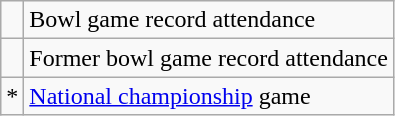<table class="wikitable">
<tr>
<td style="text-align:center"></td>
<td>Bowl game record attendance</td>
</tr>
<tr>
<td style="text-align:center"></td>
<td>Former bowl game record attendance</td>
</tr>
<tr>
<td style="text-align:center">*</td>
<td><a href='#'>National championship</a> game</td>
</tr>
</table>
